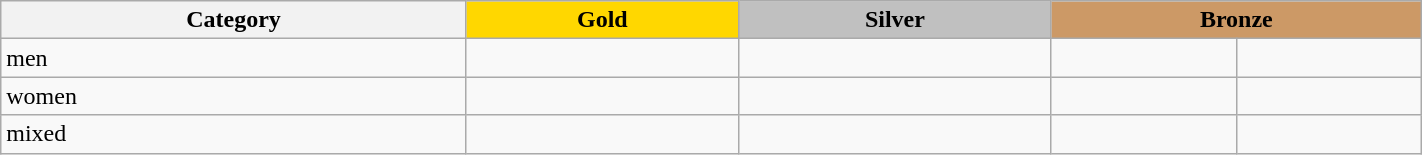<table class=wikitable  width=75%>
<tr>
<th>Category</th>
<th style="background: gold">Gold</th>
<th style="background: silver">Silver</th>
<th style="background: #cc9966" colspan=2>Bronze</th>
</tr>
<tr>
<td>men</td>
<td><br></td>
<td><br></td>
<td><br></td>
<td><br></td>
</tr>
<tr>
<td>women</td>
<td><br></td>
<td><br></td>
<td><br></td>
<td><br></td>
</tr>
<tr>
<td>mixed</td>
<td><br></td>
<td><br></td>
<td><br></td>
<td><br></td>
</tr>
</table>
